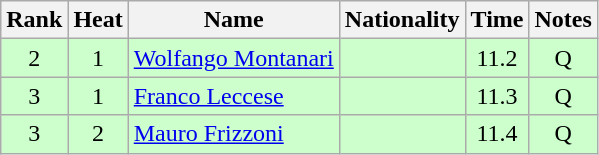<table class="wikitable sortable" style="text-align:center">
<tr>
<th>Rank</th>
<th>Heat</th>
<th>Name</th>
<th>Nationality</th>
<th>Time</th>
<th>Notes</th>
</tr>
<tr bgcolor=ccffcc>
<td>2</td>
<td>1</td>
<td align=left><a href='#'>Wolfango Montanari</a></td>
<td align=left></td>
<td>11.2</td>
<td>Q</td>
</tr>
<tr bgcolor=ccffcc>
<td>3</td>
<td>1</td>
<td align=left><a href='#'>Franco Leccese</a></td>
<td align=left></td>
<td>11.3</td>
<td>Q</td>
</tr>
<tr bgcolor=ccffcc>
<td>3</td>
<td>2</td>
<td align=left><a href='#'>Mauro Frizzoni</a></td>
<td align=left></td>
<td>11.4</td>
<td>Q</td>
</tr>
</table>
